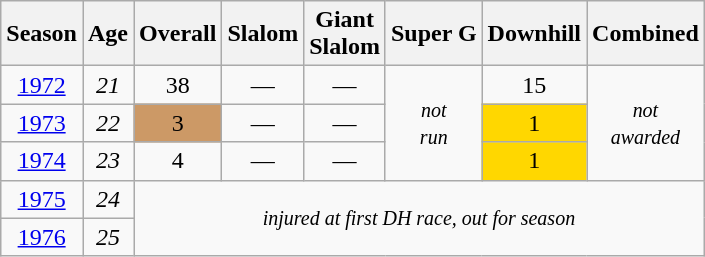<table class=wikitable style="text-align:center">
<tr>
<th>Season</th>
<th>Age</th>
<th>Overall</th>
<th>Slalom</th>
<th>Giant<br>Slalom</th>
<th>Super G</th>
<th>Downhill</th>
<th>Combined</th>
</tr>
<tr>
<td><a href='#'>1972</a></td>
<td><em>21</em></td>
<td>38</td>
<td>—</td>
<td>—</td>
<td rowspan=3><small><em>not<br>run</em> </small></td>
<td>15</td>
<td rowspan=3><small><em>not<br>awarded</em> </small></td>
</tr>
<tr>
<td><a href='#'>1973</a></td>
<td><em>22</em></td>
<td style="background:#c96;">3</td>
<td>—</td>
<td>—</td>
<td style="background:gold;">1</td>
</tr>
<tr>
<td><a href='#'>1974</a></td>
<td><em>23</em></td>
<td>4</td>
<td>—</td>
<td>—</td>
<td style="background:gold;">1</td>
</tr>
<tr>
<td><a href='#'>1975</a></td>
<td><em>24</em></td>
<td rowspan=2 colspan=6><small><em>injured at first DH race, out for season</em></small></td>
</tr>
<tr>
<td><a href='#'>1976</a></td>
<td><em>25</em></td>
</tr>
</table>
